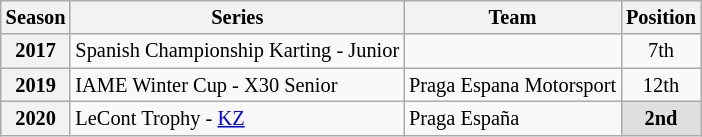<table class="wikitable" style="font-size: 85%; text-align:center">
<tr>
<th>Season</th>
<th>Series</th>
<th>Team</th>
<th>Position</th>
</tr>
<tr>
<th>2017</th>
<td align="left">Spanish Championship Karting - Junior</td>
<td align="left"></td>
<td>7th</td>
</tr>
<tr>
<th>2019</th>
<td align="left">IAME Winter Cup - X30 Senior</td>
<td align="left">Praga Espana Motorsport</td>
<td>12th</td>
</tr>
<tr>
<th>2020</th>
<td align="left">LeCont Trophy - <a href='#'>KZ</a></td>
<td align="left">Praga España</td>
<td style="background:#DFDFDF"><strong>2nd</strong></td>
</tr>
</table>
